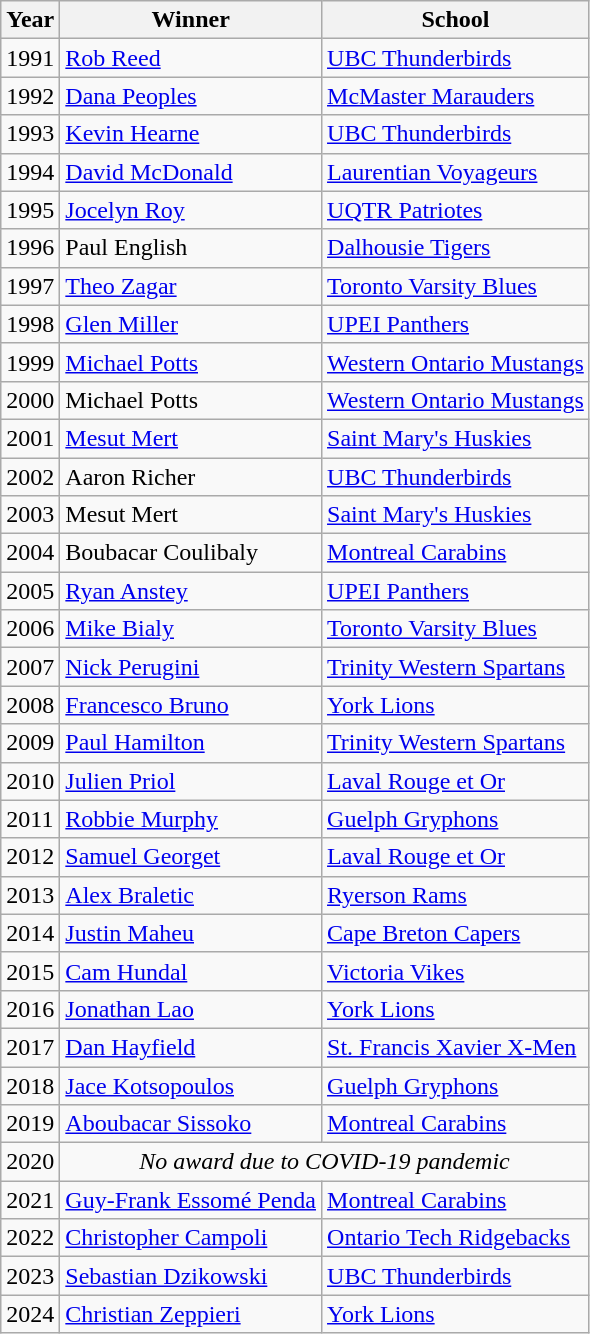<table class="wikitable">
<tr>
<th>Year</th>
<th>Winner</th>
<th>School</th>
</tr>
<tr>
<td>1991</td>
<td><a href='#'>Rob Reed</a></td>
<td><a href='#'>UBC Thunderbirds</a></td>
</tr>
<tr>
<td>1992</td>
<td><a href='#'>Dana Peoples</a></td>
<td><a href='#'>McMaster Marauders</a></td>
</tr>
<tr>
<td>1993</td>
<td><a href='#'>Kevin Hearne</a></td>
<td><a href='#'>UBC Thunderbirds</a></td>
</tr>
<tr>
<td>1994</td>
<td><a href='#'>David McDonald</a></td>
<td><a href='#'>Laurentian Voyageurs</a></td>
</tr>
<tr>
<td>1995</td>
<td><a href='#'>Jocelyn Roy</a></td>
<td><a href='#'>UQTR Patriotes</a></td>
</tr>
<tr>
<td>1996</td>
<td>Paul English</td>
<td><a href='#'>Dalhousie Tigers</a></td>
</tr>
<tr>
<td>1997</td>
<td><a href='#'>Theo Zagar</a></td>
<td><a href='#'>Toronto Varsity Blues</a></td>
</tr>
<tr>
<td>1998</td>
<td><a href='#'>Glen Miller</a></td>
<td><a href='#'>UPEI Panthers</a></td>
</tr>
<tr>
<td>1999</td>
<td><a href='#'>Michael Potts</a></td>
<td><a href='#'>Western Ontario Mustangs</a></td>
</tr>
<tr>
<td>2000</td>
<td>Michael Potts</td>
<td><a href='#'>Western Ontario Mustangs</a></td>
</tr>
<tr>
<td>2001</td>
<td><a href='#'>Mesut Mert</a></td>
<td><a href='#'>Saint Mary's Huskies</a></td>
</tr>
<tr>
<td>2002</td>
<td>Aaron Richer</td>
<td><a href='#'>UBC Thunderbirds</a></td>
</tr>
<tr>
<td>2003</td>
<td>Mesut Mert</td>
<td><a href='#'>Saint Mary's Huskies</a></td>
</tr>
<tr>
<td>2004</td>
<td>Boubacar Coulibaly</td>
<td><a href='#'>Montreal Carabins</a></td>
</tr>
<tr>
<td>2005</td>
<td><a href='#'>Ryan Anstey</a></td>
<td><a href='#'>UPEI Panthers</a></td>
</tr>
<tr>
<td>2006</td>
<td><a href='#'>Mike Bialy</a></td>
<td><a href='#'>Toronto Varsity Blues</a></td>
</tr>
<tr>
<td>2007</td>
<td><a href='#'>Nick Perugini</a></td>
<td><a href='#'>Trinity Western Spartans</a></td>
</tr>
<tr>
<td>2008</td>
<td><a href='#'>Francesco Bruno</a></td>
<td><a href='#'>York Lions</a></td>
</tr>
<tr>
<td>2009</td>
<td><a href='#'>Paul Hamilton</a></td>
<td><a href='#'>Trinity Western Spartans</a></td>
</tr>
<tr>
<td>2010</td>
<td><a href='#'>Julien Priol</a></td>
<td><a href='#'>Laval Rouge et Or</a></td>
</tr>
<tr>
<td>2011</td>
<td><a href='#'>Robbie Murphy</a></td>
<td><a href='#'>Guelph Gryphons</a></td>
</tr>
<tr>
<td>2012</td>
<td><a href='#'>Samuel Georget</a></td>
<td><a href='#'>Laval Rouge et Or</a></td>
</tr>
<tr>
<td>2013</td>
<td><a href='#'>Alex Braletic</a></td>
<td><a href='#'>Ryerson Rams</a></td>
</tr>
<tr>
<td>2014</td>
<td><a href='#'>Justin Maheu</a></td>
<td><a href='#'>Cape Breton Capers</a></td>
</tr>
<tr>
<td>2015</td>
<td><a href='#'>Cam Hundal</a></td>
<td><a href='#'>Victoria Vikes</a></td>
</tr>
<tr>
<td>2016</td>
<td><a href='#'>Jonathan Lao</a></td>
<td><a href='#'>York Lions</a></td>
</tr>
<tr>
<td>2017</td>
<td><a href='#'>Dan Hayfield</a></td>
<td><a href='#'>St. Francis Xavier X-Men</a></td>
</tr>
<tr>
<td>2018</td>
<td><a href='#'>Jace Kotsopoulos</a></td>
<td><a href='#'>Guelph Gryphons</a></td>
</tr>
<tr>
<td>2019</td>
<td><a href='#'>Aboubacar Sissoko</a></td>
<td><a href='#'>Montreal Carabins</a></td>
</tr>
<tr>
<td>2020</td>
<td colspan="2" align="center"><em>No award due to COVID-19 pandemic</em></td>
</tr>
<tr>
<td>2021</td>
<td><a href='#'>Guy-Frank Essomé Penda</a></td>
<td><a href='#'>Montreal Carabins</a></td>
</tr>
<tr>
<td>2022</td>
<td><a href='#'>Christopher Campoli</a></td>
<td><a href='#'>Ontario Tech Ridgebacks</a></td>
</tr>
<tr>
<td>2023</td>
<td><a href='#'>Sebastian Dzikowski</a></td>
<td><a href='#'>UBC Thunderbirds</a></td>
</tr>
<tr>
<td>2024</td>
<td><a href='#'>Christian Zeppieri</a></td>
<td><a href='#'>York Lions</a></td>
</tr>
</table>
